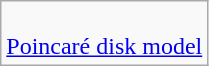<table class=wikitable>
<tr>
<td><br><a href='#'>Poincaré disk model</a><br></td>
</tr>
</table>
